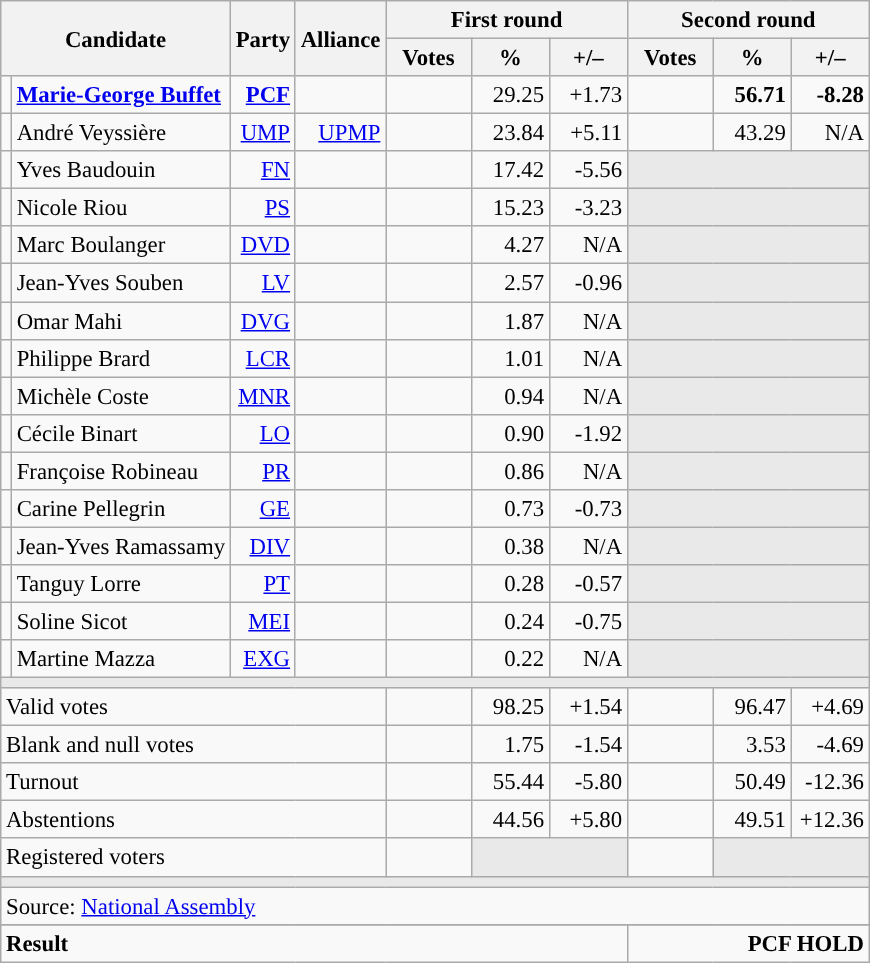<table class="wikitable" style="text-align:right;font-size:95%;">
<tr>
<th rowspan="2" colspan="2">Candidate</th>
<th rowspan="2">Party</th>
<th rowspan="2">Alliance</th>
<th colspan="3">First round</th>
<th colspan="3">Second round</th>
</tr>
<tr>
<th style="width:50px;">Votes</th>
<th style="width:45px;">%</th>
<th style="width:45px;">+/–</th>
<th style="width:50px;">Votes</th>
<th style="width:45px;">%</th>
<th style="width:45px;">+/–</th>
</tr>
<tr>
<td style="color:inherit;background:"></td>
<td style="text-align:left;"><strong><a href='#'>Marie-George Buffet</a></strong></td>
<td><a href='#'><strong>PCF</strong></a> </td>
<td></td>
<td></td>
<td>29.25</td>
<td>+1.73</td>
<td><strong></strong></td>
<td><strong>56.71</strong></td>
<td><strong>-8.28</strong></td>
</tr>
<tr>
<td style="color:inherit;background:"></td>
<td style="text-align:left;">André Veyssière</td>
<td><a href='#'>UMP</a> </td>
<td><a href='#'>UPMP</a> </td>
<td></td>
<td>23.84</td>
<td>+5.11</td>
<td></td>
<td>43.29</td>
<td>N/A</td>
</tr>
<tr>
<td style="color:inherit;background:"></td>
<td style="text-align:left;">Yves Baudouin</td>
<td><a href='#'>FN</a></td>
<td></td>
<td></td>
<td>17.42</td>
<td>-5.56</td>
<td colspan="3" style="background:#E9E9E9;"></td>
</tr>
<tr>
<td style="color:inherit;background:"></td>
<td style="text-align:left;">Nicole Riou</td>
<td><a href='#'>PS</a></td>
<td></td>
<td></td>
<td>15.23</td>
<td>-3.23</td>
<td colspan="3" style="background:#E9E9E9;"></td>
</tr>
<tr>
<td style="color:inherit;background:"></td>
<td style="text-align:left;">Marc Boulanger</td>
<td><a href='#'>DVD</a></td>
<td></td>
<td></td>
<td>4.27</td>
<td>N/A</td>
<td colspan="3" style="background:#E9E9E9;"></td>
</tr>
<tr>
<td style="color:inherit;background:"></td>
<td style="text-align:left;">Jean-Yves Souben</td>
<td><a href='#'>LV</a></td>
<td></td>
<td></td>
<td>2.57</td>
<td>-0.96</td>
<td colspan="3" style="background:#E9E9E9;"></td>
</tr>
<tr>
<td style="color:inherit;background:"></td>
<td style="text-align:left;">Omar Mahi</td>
<td><a href='#'>DVG</a></td>
<td></td>
<td></td>
<td>1.87</td>
<td>N/A</td>
<td colspan="3" style="background:#E9E9E9;"></td>
</tr>
<tr>
<td style="color:inherit;background:"></td>
<td style="text-align:left;">Philippe Brard</td>
<td><a href='#'>LCR</a></td>
<td></td>
<td></td>
<td>1.01</td>
<td>N/A</td>
<td colspan="3" style="background:#E9E9E9;"></td>
</tr>
<tr>
<td style="color:inherit;background:"></td>
<td style="text-align:left;">Michèle Coste</td>
<td><a href='#'>MNR</a></td>
<td></td>
<td></td>
<td>0.94</td>
<td>N/A</td>
<td colspan="3" style="background:#E9E9E9;"></td>
</tr>
<tr>
<td style="color:inherit;background:"></td>
<td style="text-align:left;">Cécile Binart</td>
<td><a href='#'>LO</a></td>
<td></td>
<td></td>
<td>0.90</td>
<td>-1.92</td>
<td colspan="3" style="background:#E9E9E9;"></td>
</tr>
<tr>
<td style="color:inherit;background:"></td>
<td style="text-align:left;">Françoise Robineau</td>
<td><a href='#'>PR</a></td>
<td></td>
<td></td>
<td>0.86</td>
<td>N/A</td>
<td colspan="3" style="background:#E9E9E9;"></td>
</tr>
<tr>
<td style="color:inherit;background:"></td>
<td style="text-align:left;">Carine Pellegrin</td>
<td><a href='#'>GE</a></td>
<td></td>
<td></td>
<td>0.73</td>
<td>-0.73</td>
<td colspan="3" style="background:#E9E9E9;"></td>
</tr>
<tr>
<td style="color:inherit;background:"></td>
<td style="text-align:left;">Jean-Yves Ramassamy</td>
<td><a href='#'>DIV</a></td>
<td></td>
<td></td>
<td>0.38</td>
<td>N/A</td>
<td colspan="3" style="background:#E9E9E9;"></td>
</tr>
<tr>
<td style="color:inherit;background:"></td>
<td style="text-align:left;">Tanguy Lorre</td>
<td><a href='#'>PT</a></td>
<td></td>
<td></td>
<td>0.28</td>
<td>-0.57</td>
<td colspan="3" style="background:#E9E9E9;"></td>
</tr>
<tr>
<td style="color:inherit;background:"></td>
<td style="text-align:left;">Soline Sicot</td>
<td><a href='#'>MEI</a></td>
<td></td>
<td></td>
<td>0.24</td>
<td>-0.75</td>
<td colspan="3" style="background:#E9E9E9;"></td>
</tr>
<tr>
<td style="color:inherit;background:"></td>
<td style="text-align:left;">Martine Mazza</td>
<td><a href='#'>EXG</a></td>
<td></td>
<td></td>
<td>0.22</td>
<td>N/A</td>
<td colspan="3" style="background:#E9E9E9;"></td>
</tr>
<tr>
<td colspan="10" style="background:#E9E9E9;"></td>
</tr>
<tr>
<td colspan="4" style="text-align:left;">Valid votes</td>
<td></td>
<td>98.25</td>
<td>+1.54</td>
<td></td>
<td>96.47</td>
<td>+4.69</td>
</tr>
<tr>
<td colspan="4" style="text-align:left;">Blank and null votes</td>
<td></td>
<td>1.75</td>
<td>-1.54</td>
<td></td>
<td>3.53</td>
<td>-4.69</td>
</tr>
<tr>
<td colspan="4" style="text-align:left;">Turnout</td>
<td></td>
<td>55.44</td>
<td>-5.80</td>
<td></td>
<td>50.49</td>
<td>-12.36</td>
</tr>
<tr>
<td colspan="4" style="text-align:left;">Abstentions</td>
<td></td>
<td>44.56</td>
<td>+5.80</td>
<td></td>
<td>49.51</td>
<td>+12.36</td>
</tr>
<tr>
<td colspan="4" style="text-align:left;">Registered voters</td>
<td></td>
<td colspan="2" style="background:#E9E9E9;"></td>
<td></td>
<td colspan="2" style="background:#E9E9E9;"></td>
</tr>
<tr>
<td colspan="10" style="background:#E9E9E9;"></td>
</tr>
<tr>
<td colspan="10" style="text-align:left;">Source: <a href='#'>National Assembly</a></td>
</tr>
<tr>
</tr>
<tr style="font-weight:bold">
<td colspan="7" style="text-align:left;">Result</td>
<td colspan="7" style="background-color:">PCF HOLD</td>
</tr>
</table>
